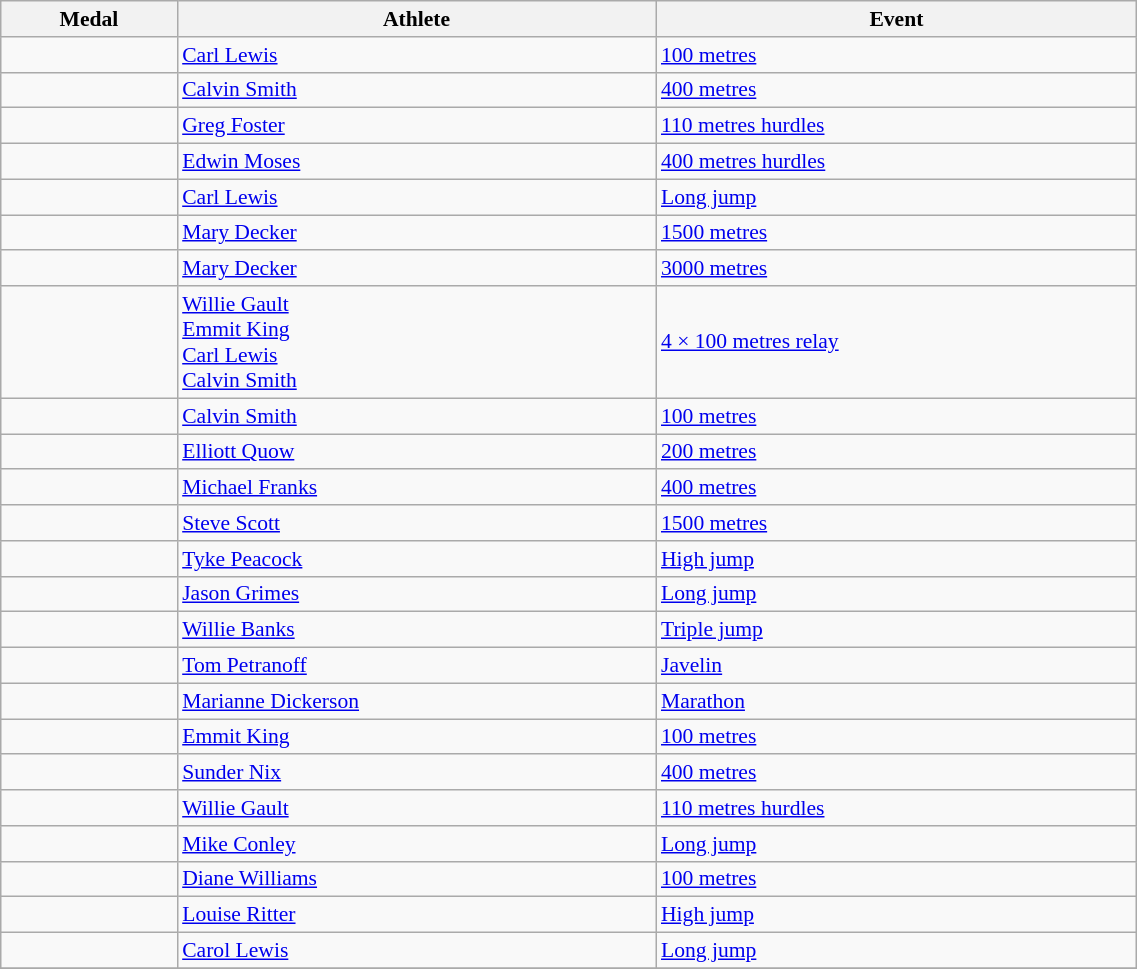<table class="wikitable" style="font-size:90%" width=60%>
<tr>
<th>Medal</th>
<th>Athlete</th>
<th>Event</th>
</tr>
<tr>
<td></td>
<td><a href='#'>Carl Lewis</a></td>
<td><a href='#'>100 metres</a></td>
</tr>
<tr>
<td></td>
<td><a href='#'>Calvin Smith</a></td>
<td><a href='#'>400 metres</a></td>
</tr>
<tr>
<td></td>
<td><a href='#'>Greg Foster</a></td>
<td><a href='#'>110 metres hurdles</a></td>
</tr>
<tr>
<td></td>
<td><a href='#'>Edwin Moses</a></td>
<td><a href='#'>400 metres hurdles</a></td>
</tr>
<tr>
<td></td>
<td><a href='#'>Carl Lewis</a></td>
<td><a href='#'>Long jump</a></td>
</tr>
<tr>
<td></td>
<td><a href='#'>Mary Decker</a></td>
<td><a href='#'>1500 metres</a></td>
</tr>
<tr>
<td></td>
<td><a href='#'>Mary Decker</a></td>
<td><a href='#'>3000 metres</a></td>
</tr>
<tr>
<td></td>
<td><a href='#'>Willie Gault</a><br><a href='#'>Emmit King</a><br><a href='#'>Carl Lewis</a><br><a href='#'>Calvin Smith</a></td>
<td><a href='#'>4 × 100 metres relay</a></td>
</tr>
<tr>
<td></td>
<td><a href='#'>Calvin Smith</a></td>
<td><a href='#'>100 metres</a></td>
</tr>
<tr>
<td></td>
<td><a href='#'>Elliott Quow</a></td>
<td><a href='#'>200 metres</a></td>
</tr>
<tr>
<td></td>
<td><a href='#'>Michael Franks</a></td>
<td><a href='#'>400 metres</a></td>
</tr>
<tr>
<td></td>
<td><a href='#'>Steve Scott</a></td>
<td><a href='#'>1500 metres</a></td>
</tr>
<tr>
<td></td>
<td><a href='#'>Tyke Peacock</a></td>
<td><a href='#'>High jump</a></td>
</tr>
<tr>
<td></td>
<td><a href='#'>Jason Grimes</a></td>
<td><a href='#'>Long jump</a></td>
</tr>
<tr>
<td></td>
<td><a href='#'>Willie Banks</a></td>
<td><a href='#'>Triple jump</a></td>
</tr>
<tr>
<td></td>
<td><a href='#'>Tom Petranoff</a></td>
<td><a href='#'>Javelin</a></td>
</tr>
<tr>
<td></td>
<td><a href='#'>Marianne Dickerson</a></td>
<td><a href='#'>Marathon</a></td>
</tr>
<tr>
<td></td>
<td><a href='#'>Emmit King</a></td>
<td><a href='#'>100 metres</a></td>
</tr>
<tr>
<td></td>
<td><a href='#'>Sunder Nix</a></td>
<td><a href='#'>400 metres</a></td>
</tr>
<tr>
<td></td>
<td><a href='#'>Willie Gault</a></td>
<td><a href='#'>110 metres hurdles</a></td>
</tr>
<tr>
<td></td>
<td><a href='#'>Mike Conley</a></td>
<td><a href='#'>Long jump</a></td>
</tr>
<tr>
<td></td>
<td><a href='#'>Diane Williams</a></td>
<td><a href='#'>100 metres</a></td>
</tr>
<tr>
<td></td>
<td><a href='#'>Louise Ritter</a></td>
<td><a href='#'>High jump</a></td>
</tr>
<tr>
<td></td>
<td><a href='#'>Carol Lewis</a></td>
<td><a href='#'>Long jump</a></td>
</tr>
<tr>
</tr>
</table>
